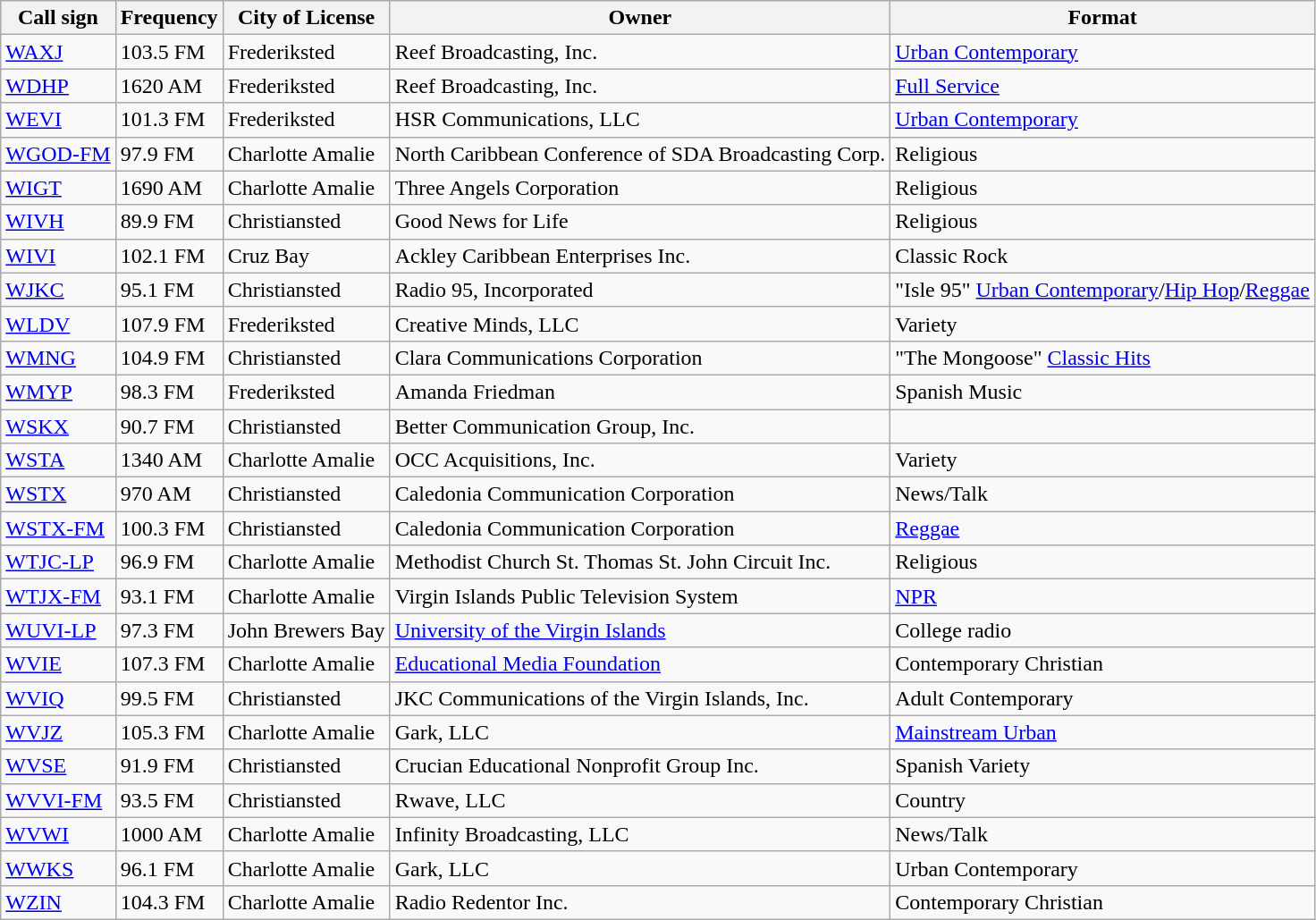<table class="wikitable sortable">
<tr>
<th>Call sign</th>
<th data-sort-type="number">Frequency</th>
<th>City of License </th>
<th>Owner</th>
<th>Format</th>
</tr>
<tr>
<td><a href='#'>WAXJ</a></td>
<td data-sort-value=103500>103.5 FM</td>
<td>Frederiksted</td>
<td>Reef Broadcasting, Inc.</td>
<td><a href='#'>Urban Contemporary</a></td>
</tr>
<tr>
<td><a href='#'>WDHP</a></td>
<td data-sort-value=001620>1620 AM</td>
<td>Frederiksted</td>
<td>Reef Broadcasting, Inc.</td>
<td><a href='#'>Full Service</a></td>
</tr>
<tr>
<td><a href='#'>WEVI</a></td>
<td data-sort-value=101300>101.3 FM</td>
<td>Frederiksted</td>
<td>HSR Communications, LLC</td>
<td><a href='#'>Urban Contemporary</a></td>
</tr>
<tr>
<td><a href='#'>WGOD-FM</a></td>
<td data-sort-value=097900>97.9 FM</td>
<td>Charlotte Amalie</td>
<td>North Caribbean Conference of SDA Broadcasting Corp.</td>
<td>Religious</td>
</tr>
<tr>
<td><a href='#'>WIGT</a></td>
<td data-sort-value=001690>1690 AM</td>
<td>Charlotte Amalie</td>
<td>Three Angels Corporation</td>
<td>Religious</td>
</tr>
<tr>
<td><a href='#'>WIVH</a></td>
<td data-sort-value=088900>89.9 FM</td>
<td>Christiansted</td>
<td>Good News for Life</td>
<td>Religious</td>
</tr>
<tr>
<td><a href='#'>WIVI</a></td>
<td data-sort-value=102100>102.1 FM</td>
<td>Cruz Bay</td>
<td>Ackley Caribbean Enterprises Inc.</td>
<td>Classic Rock</td>
</tr>
<tr>
<td><a href='#'>WJKC</a></td>
<td data-sort-value=095100>95.1 FM</td>
<td>Christiansted</td>
<td>Radio 95, Incorporated</td>
<td>"Isle 95" <a href='#'>Urban Contemporary</a>/<a href='#'>Hip Hop</a>/<a href='#'>Reggae</a></td>
</tr>
<tr>
<td><a href='#'>WLDV</a></td>
<td data-sort-value=107900>107.9 FM</td>
<td>Frederiksted</td>
<td>Creative Minds, LLC</td>
<td>Variety</td>
</tr>
<tr>
<td><a href='#'>WMNG</a></td>
<td data-sort-value=104900>104.9 FM</td>
<td>Christiansted</td>
<td>Clara Communications Corporation</td>
<td>"The Mongoose" <a href='#'>Classic Hits</a></td>
</tr>
<tr>
<td><a href='#'>WMYP</a></td>
<td data-sort-value=098300>98.3 FM</td>
<td>Frederiksted</td>
<td>Amanda Friedman</td>
<td>Spanish Music</td>
</tr>
<tr>
<td><a href='#'>WSKX</a></td>
<td data-sort-value=090700>90.7 FM</td>
<td>Christiansted</td>
<td>Better Communication Group, Inc.</td>
<td></td>
</tr>
<tr>
<td><a href='#'>WSTA</a></td>
<td data-sort-value=001340>1340 AM</td>
<td>Charlotte Amalie</td>
<td>OCC Acquisitions, Inc.</td>
<td>Variety</td>
</tr>
<tr>
<td><a href='#'>WSTX</a></td>
<td data-sort-value=000970>970 AM</td>
<td>Christiansted</td>
<td>Caledonia Communication Corporation</td>
<td>News/Talk</td>
</tr>
<tr>
<td><a href='#'>WSTX-FM</a></td>
<td data-sort-value=100300>100.3 FM</td>
<td>Christiansted</td>
<td>Caledonia Communication Corporation</td>
<td><a href='#'>Reggae</a></td>
</tr>
<tr>
<td><a href='#'>WTJC-LP</a></td>
<td data-sort-value=096980>96.9 FM</td>
<td>Charlotte Amalie</td>
<td>Methodist Church St. Thomas St. John Circuit Inc.</td>
<td>Religious</td>
</tr>
<tr>
<td><a href='#'>WTJX-FM</a></td>
<td data-sort-value=093100>93.1 FM</td>
<td>Charlotte Amalie</td>
<td>Virgin Islands Public Television System</td>
<td><a href='#'>NPR</a></td>
</tr>
<tr>
<td><a href='#'>WUVI-LP</a></td>
<td data-sort-value=097380>97.3 FM</td>
<td>John Brewers Bay</td>
<td><a href='#'>University of the Virgin Islands</a></td>
<td>College radio</td>
</tr>
<tr>
<td><a href='#'>WVIE</a></td>
<td data-sort-value=107300>107.3 FM</td>
<td>Charlotte Amalie</td>
<td><a href='#'>Educational Media Foundation</a></td>
<td>Contemporary Christian</td>
</tr>
<tr>
<td><a href='#'>WVIQ</a></td>
<td data-sort-value=099500>99.5 FM</td>
<td>Christiansted</td>
<td>JKC Communications of the Virgin Islands, Inc.</td>
<td>Adult Contemporary</td>
</tr>
<tr>
<td><a href='#'>WVJZ</a></td>
<td data-sort-value=105300>105.3 FM</td>
<td>Charlotte Amalie</td>
<td>Gark, LLC</td>
<td><a href='#'>Mainstream Urban</a></td>
</tr>
<tr>
<td><a href='#'>WVSE</a></td>
<td data-sort-value=091900>91.9 FM</td>
<td>Christiansted</td>
<td>Crucian Educational Nonprofit Group Inc.</td>
<td>Spanish Variety</td>
</tr>
<tr>
<td><a href='#'>WVVI-FM</a></td>
<td data-sort-value=093500>93.5 FM</td>
<td>Christiansted</td>
<td>Rwave, LLC</td>
<td>Country</td>
</tr>
<tr>
<td><a href='#'>WVWI</a></td>
<td data-sort-value=001000>1000 AM</td>
<td>Charlotte Amalie</td>
<td>Infinity Broadcasting, LLC</td>
<td>News/Talk</td>
</tr>
<tr>
<td><a href='#'>WWKS</a></td>
<td data-sort-value=096100>96.1 FM</td>
<td>Charlotte Amalie</td>
<td>Gark, LLC</td>
<td>Urban Contemporary</td>
</tr>
<tr>
<td><a href='#'>WZIN</a></td>
<td data-sort-value=104300>104.3 FM</td>
<td>Charlotte Amalie</td>
<td>Radio Redentor Inc.</td>
<td>Contemporary Christian</td>
</tr>
</table>
